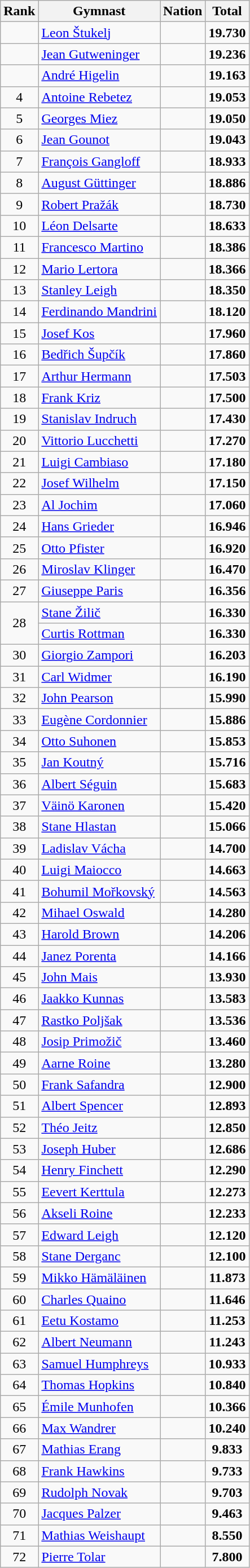<table class="wikitable sortable" style="text-align:center">
<tr>
<th>Rank</th>
<th>Gymnast</th>
<th>Nation</th>
<th>Total</th>
</tr>
<tr>
<td></td>
<td align=left><a href='#'>Leon Štukelj</a></td>
<td align=left></td>
<td><strong>19.730</strong></td>
</tr>
<tr>
<td></td>
<td align=left><a href='#'>Jean Gutweninger</a></td>
<td align=left></td>
<td><strong>19.236</strong></td>
</tr>
<tr>
<td></td>
<td align=left><a href='#'>André Higelin</a></td>
<td align=left></td>
<td><strong>19.163</strong></td>
</tr>
<tr>
<td>4</td>
<td align=left><a href='#'>Antoine Rebetez</a></td>
<td align=left></td>
<td><strong>19.053</strong></td>
</tr>
<tr>
<td>5</td>
<td align=left><a href='#'>Georges Miez</a></td>
<td align=left></td>
<td><strong>19.050</strong></td>
</tr>
<tr>
<td>6</td>
<td align=left><a href='#'>Jean Gounot</a></td>
<td align=left></td>
<td><strong>19.043</strong></td>
</tr>
<tr>
<td>7</td>
<td align=left><a href='#'>François Gangloff</a></td>
<td align=left></td>
<td><strong>18.933</strong></td>
</tr>
<tr>
<td>8</td>
<td align=left><a href='#'>August Güttinger</a></td>
<td align=left></td>
<td><strong>18.886</strong></td>
</tr>
<tr>
<td>9</td>
<td align=left><a href='#'>Robert Pražák</a></td>
<td align=left></td>
<td><strong>18.730</strong></td>
</tr>
<tr>
<td>10</td>
<td align=left><a href='#'>Léon Delsarte</a></td>
<td align=left></td>
<td><strong>18.633</strong></td>
</tr>
<tr>
<td>11</td>
<td align=left><a href='#'>Francesco Martino</a></td>
<td align=left></td>
<td><strong>18.386</strong></td>
</tr>
<tr>
<td>12</td>
<td align=left><a href='#'>Mario Lertora</a></td>
<td align=left></td>
<td><strong>18.366</strong></td>
</tr>
<tr>
<td>13</td>
<td align=left><a href='#'>Stanley Leigh</a></td>
<td align=left></td>
<td><strong>18.350</strong></td>
</tr>
<tr>
<td>14</td>
<td align=left><a href='#'>Ferdinando Mandrini</a></td>
<td align=left></td>
<td><strong>18.120</strong></td>
</tr>
<tr>
<td>15</td>
<td align=left><a href='#'>Josef Kos</a></td>
<td align=left></td>
<td><strong>17.960</strong></td>
</tr>
<tr>
<td>16</td>
<td align=left><a href='#'>Bedřich Šupčík</a></td>
<td align=left></td>
<td><strong>17.860</strong></td>
</tr>
<tr>
<td>17</td>
<td align=left><a href='#'>Arthur Hermann</a></td>
<td align=left></td>
<td><strong>17.503</strong></td>
</tr>
<tr>
<td>18</td>
<td align=left><a href='#'>Frank Kriz</a></td>
<td align=left></td>
<td><strong>17.500</strong></td>
</tr>
<tr>
<td>19</td>
<td align=left><a href='#'>Stanislav Indruch</a></td>
<td align=left></td>
<td><strong>17.430</strong></td>
</tr>
<tr>
<td>20</td>
<td align=left><a href='#'>Vittorio Lucchetti</a></td>
<td align=left></td>
<td><strong>17.270</strong></td>
</tr>
<tr>
<td>21</td>
<td align=left><a href='#'>Luigi Cambiaso</a></td>
<td align=left></td>
<td><strong>17.180</strong></td>
</tr>
<tr>
<td>22</td>
<td align=left><a href='#'>Josef Wilhelm</a></td>
<td align=left></td>
<td><strong>17.150</strong></td>
</tr>
<tr>
<td>23</td>
<td align=left><a href='#'>Al Jochim</a></td>
<td align=left></td>
<td><strong>17.060</strong></td>
</tr>
<tr>
<td>24</td>
<td align=left><a href='#'>Hans Grieder</a></td>
<td align=left></td>
<td><strong>16.946</strong></td>
</tr>
<tr>
<td>25</td>
<td align=left><a href='#'>Otto Pfister</a></td>
<td align=left></td>
<td><strong>16.920</strong></td>
</tr>
<tr>
<td>26</td>
<td align=left><a href='#'>Miroslav Klinger</a></td>
<td align=left></td>
<td><strong>16.470</strong></td>
</tr>
<tr>
<td>27</td>
<td align=left><a href='#'>Giuseppe Paris</a></td>
<td align=left></td>
<td><strong>16.356</strong></td>
</tr>
<tr>
<td rowspan=2>28</td>
<td align=left><a href='#'>Stane Žilič</a></td>
<td align=left></td>
<td><strong>16.330</strong></td>
</tr>
<tr>
<td align=left><a href='#'>Curtis Rottman</a></td>
<td align=left></td>
<td><strong>16.330</strong></td>
</tr>
<tr>
<td>30</td>
<td align=left><a href='#'>Giorgio Zampori</a></td>
<td align=left></td>
<td><strong>16.203</strong></td>
</tr>
<tr>
<td>31</td>
<td align=left><a href='#'>Carl Widmer</a></td>
<td align=left></td>
<td><strong>16.190</strong></td>
</tr>
<tr>
<td>32</td>
<td align=left><a href='#'>John Pearson</a></td>
<td align=left></td>
<td><strong>15.990</strong></td>
</tr>
<tr>
<td>33</td>
<td align=left><a href='#'>Eugène Cordonnier</a></td>
<td align=left></td>
<td><strong>15.886</strong></td>
</tr>
<tr>
<td>34</td>
<td align=left><a href='#'>Otto Suhonen</a></td>
<td align=left></td>
<td><strong>15.853</strong></td>
</tr>
<tr>
<td>35</td>
<td align=left><a href='#'>Jan Koutný</a></td>
<td align=left></td>
<td><strong>15.716</strong></td>
</tr>
<tr>
<td>36</td>
<td align=left><a href='#'>Albert Séguin</a></td>
<td align=left></td>
<td><strong>15.683</strong></td>
</tr>
<tr>
<td>37</td>
<td align=left><a href='#'>Väinö Karonen</a></td>
<td align=left></td>
<td><strong>15.420</strong></td>
</tr>
<tr>
<td>38</td>
<td align=left><a href='#'>Stane Hlastan</a></td>
<td align=left></td>
<td><strong>15.066</strong></td>
</tr>
<tr>
<td>39</td>
<td align=left><a href='#'>Ladislav Vácha</a></td>
<td align=left></td>
<td><strong>14.700</strong></td>
</tr>
<tr>
<td>40</td>
<td align=left><a href='#'>Luigi Maiocco</a></td>
<td align=left></td>
<td><strong>14.663</strong></td>
</tr>
<tr>
<td>41</td>
<td align=left><a href='#'>Bohumil Mořkovský</a></td>
<td align=left></td>
<td><strong>14.563</strong></td>
</tr>
<tr>
<td>42</td>
<td align=left><a href='#'>Mihael Oswald</a></td>
<td align=left></td>
<td><strong>14.280</strong></td>
</tr>
<tr>
<td>43</td>
<td align=left><a href='#'>Harold Brown</a></td>
<td align=left></td>
<td><strong>14.206</strong></td>
</tr>
<tr>
<td>44</td>
<td align=left><a href='#'>Janez Porenta</a></td>
<td align=left></td>
<td><strong>14.166</strong></td>
</tr>
<tr>
<td>45</td>
<td align=left><a href='#'>John Mais</a></td>
<td align=left></td>
<td><strong>13.930</strong></td>
</tr>
<tr>
<td>46</td>
<td align=left><a href='#'>Jaakko Kunnas</a></td>
<td align=left></td>
<td><strong>13.583</strong></td>
</tr>
<tr>
<td>47</td>
<td align=left><a href='#'>Rastko Poljšak</a></td>
<td align=left></td>
<td><strong>13.536</strong></td>
</tr>
<tr>
<td>48</td>
<td align=left><a href='#'>Josip Primožič</a></td>
<td align=left></td>
<td><strong>13.460</strong></td>
</tr>
<tr>
<td>49</td>
<td align=left><a href='#'>Aarne Roine</a></td>
<td align=left></td>
<td><strong>13.280</strong></td>
</tr>
<tr>
<td>50</td>
<td align=left><a href='#'>Frank Safandra</a></td>
<td align=left></td>
<td><strong>12.900</strong></td>
</tr>
<tr>
<td>51</td>
<td align=left><a href='#'>Albert Spencer</a></td>
<td align=left></td>
<td><strong>12.893</strong></td>
</tr>
<tr>
<td>52</td>
<td align=left><a href='#'>Théo Jeitz</a></td>
<td align=left></td>
<td><strong>12.850</strong></td>
</tr>
<tr>
<td>53</td>
<td align=left><a href='#'>Joseph Huber</a></td>
<td align=left></td>
<td><strong>12.686</strong></td>
</tr>
<tr>
<td>54</td>
<td align=left><a href='#'>Henry Finchett</a></td>
<td align=left></td>
<td><strong>12.290</strong></td>
</tr>
<tr>
<td>55</td>
<td align=left><a href='#'>Eevert Kerttula</a></td>
<td align=left></td>
<td><strong>12.273</strong></td>
</tr>
<tr>
<td>56</td>
<td align=left><a href='#'>Akseli Roine</a></td>
<td align=left></td>
<td><strong>12.233</strong></td>
</tr>
<tr>
<td>57</td>
<td align=left><a href='#'>Edward Leigh</a></td>
<td align=left></td>
<td><strong>12.120</strong></td>
</tr>
<tr>
<td>58</td>
<td align=left><a href='#'>Stane Derganc</a></td>
<td align=left></td>
<td><strong>12.100</strong></td>
</tr>
<tr>
<td>59</td>
<td align=left><a href='#'>Mikko Hämäläinen</a></td>
<td align=left></td>
<td><strong>11.873</strong></td>
</tr>
<tr>
<td>60</td>
<td align=left><a href='#'>Charles Quaino</a></td>
<td align=left></td>
<td><strong>11.646</strong></td>
</tr>
<tr>
<td>61</td>
<td align=left><a href='#'>Eetu Kostamo</a></td>
<td align=left></td>
<td><strong>11.253</strong></td>
</tr>
<tr>
<td>62</td>
<td align=left><a href='#'>Albert Neumann</a></td>
<td align=left></td>
<td><strong>11.243</strong></td>
</tr>
<tr>
<td>63</td>
<td align=left><a href='#'>Samuel Humphreys</a></td>
<td align=left></td>
<td><strong>10.933</strong></td>
</tr>
<tr>
<td>64</td>
<td align=left><a href='#'>Thomas Hopkins</a></td>
<td align=left></td>
<td><strong>10.840</strong></td>
</tr>
<tr>
<td>65</td>
<td align=left><a href='#'>Émile Munhofen</a></td>
<td align=left></td>
<td><strong>10.366</strong></td>
</tr>
<tr>
<td>66</td>
<td align=left><a href='#'>Max Wandrer</a></td>
<td align=left></td>
<td><strong>10.240</strong></td>
</tr>
<tr>
<td>67</td>
<td align=left><a href='#'>Mathias Erang</a></td>
<td align=left></td>
<td><strong>9.833</strong></td>
</tr>
<tr>
<td>68</td>
<td align=left><a href='#'>Frank Hawkins</a></td>
<td align=left></td>
<td><strong>9.733</strong></td>
</tr>
<tr>
<td>69</td>
<td align=left><a href='#'>Rudolph Novak</a></td>
<td align=left></td>
<td><strong>9.703</strong></td>
</tr>
<tr>
<td>70</td>
<td align=left><a href='#'>Jacques Palzer</a></td>
<td align=left></td>
<td><strong>9.463</strong></td>
</tr>
<tr>
<td>71</td>
<td align=left><a href='#'>Mathias Weishaupt</a></td>
<td align=left></td>
<td><strong>8.550</strong></td>
</tr>
<tr>
<td>72</td>
<td align=left><a href='#'>Pierre Tolar</a></td>
<td align=left></td>
<td><strong>7.800</strong></td>
</tr>
</table>
